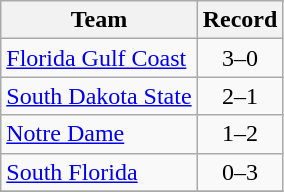<table class="wikitable" style="text-align:center">
<tr>
<th>Team</th>
<th>Record</th>
</tr>
<tr>
<td align=left><a href='#'>Florida Gulf Coast</a></td>
<td>3–0</td>
</tr>
<tr>
<td align=left><a href='#'>South Dakota State</a></td>
<td>2–1</td>
</tr>
<tr>
<td align=left><a href='#'>Notre Dame</a></td>
<td>1–2</td>
</tr>
<tr>
<td align=left><a href='#'>South Florida</a></td>
<td>0–3</td>
</tr>
<tr>
</tr>
</table>
